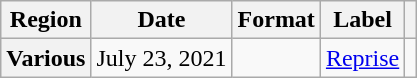<table class="wikitable plainrowheaders">
<tr>
<th>Region</th>
<th>Date</th>
<th>Format</th>
<th>Label</th>
<th></th>
</tr>
<tr>
<th scope="row">Various</th>
<td>July 23, 2021</td>
<td></td>
<td><a href='#'>Reprise</a></td>
<td></td>
</tr>
</table>
